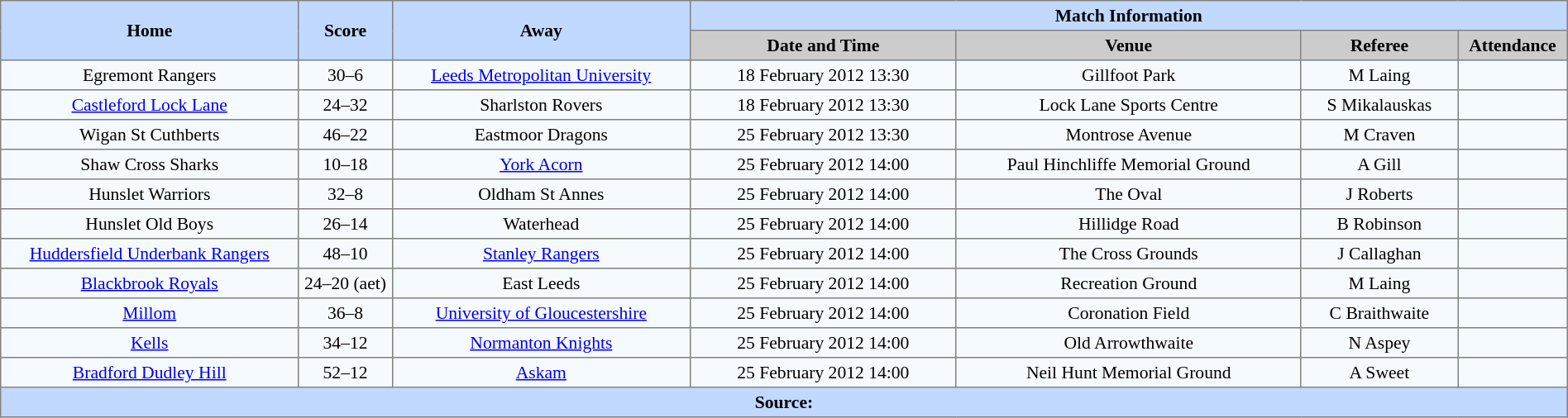<table border=1 style="border-collapse:collapse; font-size:90%; text-align:center;" cellpadding=3 cellspacing=0 width=100%>
<tr bgcolor=#C1D8FF>
<th rowspan=2 width=19%>Home</th>
<th rowspan=2 width=6%>Score</th>
<th rowspan=2 width=19%>Away</th>
<th colspan=6>Match Information</th>
</tr>
<tr bgcolor=#CCCCCC>
<th width=17%>Date and Time</th>
<th width=22%>Venue</th>
<th width=10%>Referee</th>
<th width=7%>Attendance</th>
</tr>
<tr bgcolor=#F5FAFF>
<td>Egremont Rangers</td>
<td>30–6</td>
<td><a href='#'>Leeds Metropolitan University</a></td>
<td>18 February 2012 13:30</td>
<td>Gillfoot Park</td>
<td>M Laing</td>
<td></td>
</tr>
<tr bgcolor=#F5FAFF>
<td><a href='#'>Castleford Lock Lane</a></td>
<td>24–32</td>
<td>Sharlston Rovers</td>
<td>18 February 2012 13:30</td>
<td>Lock Lane Sports Centre</td>
<td>S Mikalauskas</td>
<td></td>
</tr>
<tr bgcolor=#F5FAFF>
<td>Wigan St Cuthberts</td>
<td>46–22</td>
<td>Eastmoor Dragons</td>
<td>25 February 2012 13:30</td>
<td>Montrose Avenue</td>
<td>M Craven</td>
<td></td>
</tr>
<tr bgcolor=#F5FAFF>
<td>Shaw Cross Sharks</td>
<td>10–18</td>
<td><a href='#'>York Acorn</a></td>
<td>25 February 2012 14:00</td>
<td>Paul Hinchliffe Memorial Ground</td>
<td>A Gill</td>
<td></td>
</tr>
<tr bgcolor=#F5FAFF>
<td>Hunslet Warriors</td>
<td>32–8</td>
<td>Oldham St Annes</td>
<td>25 February 2012 14:00</td>
<td>The Oval</td>
<td>J Roberts</td>
<td></td>
</tr>
<tr bgcolor=#F5FAFF>
<td>Hunslet Old Boys</td>
<td>26–14</td>
<td>Waterhead</td>
<td>25 February 2012 14:00</td>
<td>Hillidge Road</td>
<td>B Robinson</td>
<td></td>
</tr>
<tr bgcolor=#F5FAFF>
<td><a href='#'>Huddersfield Underbank Rangers</a></td>
<td>48–10</td>
<td><a href='#'>Stanley Rangers</a></td>
<td>25 February 2012 14:00</td>
<td>The Cross Grounds</td>
<td>J Callaghan</td>
<td></td>
</tr>
<tr bgcolor=#F5FAFF>
<td><a href='#'>Blackbrook Royals</a></td>
<td>24–20 (aet)</td>
<td>East Leeds</td>
<td>25 February 2012 14:00</td>
<td>Recreation Ground</td>
<td>M Laing</td>
<td></td>
</tr>
<tr bgcolor=#F5FAFF>
<td><a href='#'>Millom</a></td>
<td>36–8</td>
<td><a href='#'>University of Gloucestershire</a></td>
<td>25 February 2012 14:00</td>
<td>Coronation Field</td>
<td>C Braithwaite</td>
<td></td>
</tr>
<tr bgcolor=#F5FAFF>
<td><a href='#'>Kells</a></td>
<td>34–12</td>
<td><a href='#'>Normanton Knights</a></td>
<td>25 February 2012 14:00</td>
<td>Old Arrowthwaite</td>
<td>N Aspey</td>
<td></td>
</tr>
<tr bgcolor=#F5FAFF>
<td><a href='#'>Bradford Dudley Hill</a></td>
<td>52–12</td>
<td><a href='#'>Askam</a></td>
<td>25 February 2012 14:00</td>
<td>Neil Hunt Memorial Ground</td>
<td>A Sweet</td>
<td></td>
</tr>
<tr style="background:#c1d8ff;">
<th colspan=12>Source:</th>
</tr>
</table>
